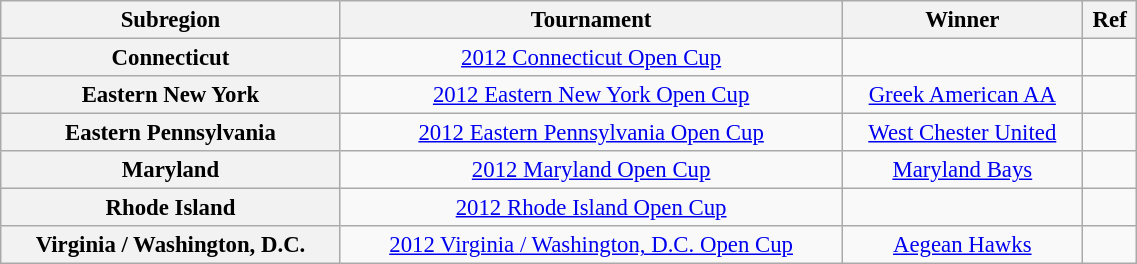<table class=wikitable style="text-align:center; font-size:95%;" width=60%>
<tr>
<th>Subregion</th>
<th>Tournament</th>
<th>Winner</th>
<th>Ref</th>
</tr>
<tr>
<th> Connecticut</th>
<td><a href='#'>2012 Connecticut Open Cup</a></td>
<td></td>
<td></td>
</tr>
<tr>
<th> Eastern New York</th>
<td><a href='#'>2012 Eastern New York Open Cup</a></td>
<td><a href='#'>Greek American AA</a></td>
<td></td>
</tr>
<tr>
<th> Eastern Pennsylvania</th>
<td><a href='#'>2012 Eastern Pennsylvania Open Cup</a></td>
<td><a href='#'>West Chester United</a></td>
<td></td>
</tr>
<tr>
<th> Maryland</th>
<td><a href='#'>2012 Maryland Open Cup</a></td>
<td><a href='#'>Maryland Bays</a></td>
<td></td>
</tr>
<tr>
<th> Rhode Island</th>
<td><a href='#'>2012 Rhode Island Open Cup</a></td>
<td></td>
<td></td>
</tr>
<tr>
<th>  Virginia / Washington, D.C.</th>
<td><a href='#'>2012 Virginia / Washington, D.C. Open Cup</a></td>
<td><a href='#'>Aegean Hawks</a></td>
<td></td>
</tr>
</table>
